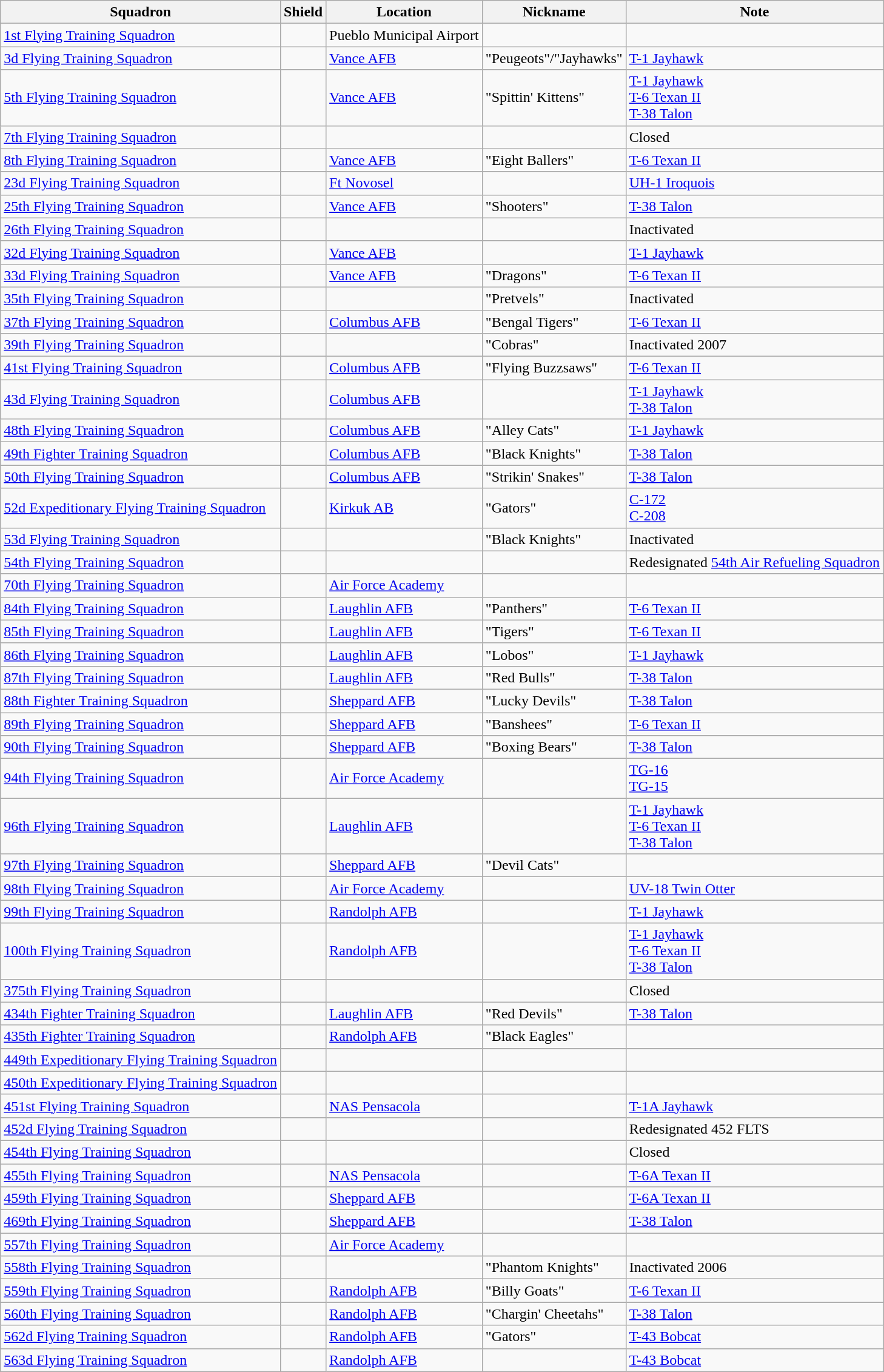<table class="wikitable">
<tr>
<th>Squadron</th>
<th>Shield</th>
<th>Location</th>
<th>Nickname</th>
<th>Note</th>
</tr>
<tr>
<td><a href='#'>1st Flying Training Squadron</a></td>
<td></td>
<td>Pueblo Municipal Airport</td>
<td></td>
<td></td>
</tr>
<tr>
<td><a href='#'>3d Flying Training Squadron</a></td>
<td></td>
<td><a href='#'>Vance AFB</a></td>
<td>"Peugeots"/"Jayhawks"</td>
<td><a href='#'>T-1 Jayhawk</a></td>
</tr>
<tr>
<td><a href='#'>5th Flying Training Squadron</a></td>
<td></td>
<td><a href='#'>Vance AFB</a></td>
<td>"Spittin' Kittens"</td>
<td><a href='#'>T-1 Jayhawk</a> <br> <a href='#'>T-6 Texan II</a> <br> <a href='#'>T-38 Talon</a></td>
</tr>
<tr>
<td><a href='#'>7th Flying Training Squadron</a></td>
<td></td>
<td></td>
<td></td>
<td>Closed</td>
</tr>
<tr>
<td><a href='#'>8th Flying Training Squadron</a></td>
<td></td>
<td><a href='#'>Vance AFB</a></td>
<td>"Eight Ballers"</td>
<td><a href='#'>T-6 Texan II</a></td>
</tr>
<tr>
<td><a href='#'>23d Flying Training Squadron</a></td>
<td></td>
<td><a href='#'>Ft Novosel</a></td>
<td></td>
<td><a href='#'>UH-1 Iroquois</a></td>
</tr>
<tr>
<td><a href='#'>25th Flying Training Squadron</a></td>
<td></td>
<td><a href='#'>Vance AFB</a></td>
<td>"Shooters"</td>
<td><a href='#'>T-38 Talon</a></td>
</tr>
<tr>
<td><a href='#'>26th Flying Training Squadron</a></td>
<td></td>
<td></td>
<td></td>
<td>Inactivated</td>
</tr>
<tr>
<td><a href='#'>32d Flying Training Squadron</a></td>
<td></td>
<td><a href='#'>Vance AFB</a></td>
<td></td>
<td><a href='#'>T-1 Jayhawk</a></td>
</tr>
<tr>
<td><a href='#'>33d Flying Training Squadron</a></td>
<td></td>
<td><a href='#'>Vance AFB</a></td>
<td>"Dragons"</td>
<td><a href='#'>T-6 Texan II</a></td>
</tr>
<tr>
<td><a href='#'>35th Flying Training Squadron</a></td>
<td><div> </div></td>
<td></td>
<td>"Pretvels"</td>
<td>Inactivated</td>
</tr>
<tr>
<td><a href='#'>37th Flying Training Squadron</a></td>
<td></td>
<td><a href='#'>Columbus AFB</a></td>
<td>"Bengal Tigers"</td>
<td><a href='#'>T-6 Texan II</a></td>
</tr>
<tr>
<td><a href='#'>39th Flying Training Squadron</a></td>
<td></td>
<td></td>
<td>"Cobras"</td>
<td>Inactivated 2007</td>
</tr>
<tr>
<td><a href='#'>41st Flying Training Squadron</a></td>
<td></td>
<td><a href='#'>Columbus AFB</a></td>
<td>"Flying Buzzsaws"</td>
<td><a href='#'>T-6 Texan II</a></td>
</tr>
<tr>
<td><a href='#'>43d Flying Training Squadron</a></td>
<td></td>
<td><a href='#'>Columbus AFB</a></td>
<td></td>
<td><a href='#'>T-1 Jayhawk</a> <br> <a href='#'>T-38 Talon</a></td>
</tr>
<tr>
<td><a href='#'>48th Flying Training Squadron</a></td>
<td></td>
<td><a href='#'>Columbus AFB</a></td>
<td>"Alley Cats"</td>
<td><a href='#'>T-1 Jayhawk</a></td>
</tr>
<tr>
<td><a href='#'>49th Fighter Training Squadron</a></td>
<td></td>
<td><a href='#'>Columbus AFB</a></td>
<td>"Black Knights"</td>
<td><a href='#'>T-38 Talon</a></td>
</tr>
<tr>
<td><a href='#'>50th Flying Training Squadron</a></td>
<td></td>
<td><a href='#'>Columbus AFB</a></td>
<td>"Strikin' Snakes"</td>
<td><a href='#'>T-38 Talon</a></td>
</tr>
<tr>
<td><a href='#'>52d Expeditionary Flying Training Squadron</a></td>
<td></td>
<td><a href='#'>Kirkuk AB</a></td>
<td>"Gators"</td>
<td><a href='#'>C-172</a> <br> <a href='#'>C-208</a></td>
</tr>
<tr>
<td><a href='#'>53d Flying Training Squadron</a></td>
<td></td>
<td></td>
<td>"Black Knights"</td>
<td>Inactivated</td>
</tr>
<tr>
<td><a href='#'>54th Flying Training Squadron</a></td>
<td></td>
<td></td>
<td></td>
<td>Redesignated <a href='#'>54th Air Refueling Squadron</a></td>
</tr>
<tr>
<td><a href='#'>70th Flying Training Squadron</a></td>
<td></td>
<td><a href='#'>Air Force Academy</a></td>
<td></td>
<td></td>
</tr>
<tr>
<td><a href='#'>84th Flying Training Squadron</a></td>
<td></td>
<td><a href='#'>Laughlin AFB</a></td>
<td>"Panthers"</td>
<td><a href='#'>T-6 Texan II</a></td>
</tr>
<tr>
<td><a href='#'>85th Flying Training Squadron</a></td>
<td></td>
<td><a href='#'>Laughlin AFB</a></td>
<td>"Tigers"</td>
<td><a href='#'>T-6 Texan II</a></td>
</tr>
<tr>
<td><a href='#'>86th Flying Training Squadron</a></td>
<td></td>
<td><a href='#'>Laughlin AFB</a></td>
<td>"Lobos"</td>
<td><a href='#'>T-1 Jayhawk</a></td>
</tr>
<tr>
<td><a href='#'>87th Flying Training Squadron</a></td>
<td></td>
<td><a href='#'>Laughlin AFB</a></td>
<td>"Red Bulls"</td>
<td><a href='#'>T-38 Talon</a></td>
</tr>
<tr>
<td><a href='#'>88th Fighter Training Squadron</a></td>
<td></td>
<td><a href='#'>Sheppard AFB</a></td>
<td>"Lucky Devils"</td>
<td><a href='#'>T-38 Talon</a></td>
</tr>
<tr>
<td><a href='#'>89th Flying Training Squadron</a></td>
<td></td>
<td><a href='#'>Sheppard AFB</a></td>
<td>"Banshees"</td>
<td><a href='#'>T-6 Texan II</a></td>
</tr>
<tr>
<td><a href='#'>90th Flying Training Squadron</a></td>
<td></td>
<td><a href='#'>Sheppard AFB</a></td>
<td>"Boxing Bears"</td>
<td><a href='#'>T-38 Talon</a></td>
</tr>
<tr>
<td><a href='#'>94th Flying Training Squadron</a></td>
<td></td>
<td><a href='#'>Air Force Academy</a></td>
<td></td>
<td><a href='#'>TG-16</a> <br> <a href='#'>TG-15</a></td>
</tr>
<tr>
<td><a href='#'>96th Flying Training Squadron</a></td>
<td></td>
<td><a href='#'>Laughlin AFB</a></td>
<td></td>
<td><a href='#'>T-1 Jayhawk</a> <br> <a href='#'>T-6 Texan II</a> <br> <a href='#'>T-38 Talon</a></td>
</tr>
<tr>
<td><a href='#'>97th Flying Training Squadron</a></td>
<td></td>
<td><a href='#'>Sheppard AFB</a></td>
<td>"Devil Cats"</td>
<td></td>
</tr>
<tr>
<td><a href='#'>98th Flying Training Squadron</a></td>
<td></td>
<td><a href='#'>Air Force Academy</a></td>
<td></td>
<td><a href='#'>UV-18 Twin Otter</a></td>
</tr>
<tr>
<td><a href='#'>99th Flying Training Squadron</a></td>
<td></td>
<td><a href='#'>Randolph AFB</a></td>
<td></td>
<td><a href='#'>T-1 Jayhawk</a></td>
</tr>
<tr>
<td><a href='#'>100th Flying Training Squadron</a></td>
<td></td>
<td><a href='#'>Randolph AFB</a></td>
<td></td>
<td><a href='#'>T-1 Jayhawk</a> <br> <a href='#'>T-6 Texan II</a> <br> <a href='#'>T-38 Talon</a></td>
</tr>
<tr>
<td><a href='#'>375th Flying Training Squadron</a></td>
<td></td>
<td></td>
<td></td>
<td>Closed</td>
</tr>
<tr>
<td><a href='#'>434th Fighter Training Squadron</a></td>
<td></td>
<td><a href='#'>Laughlin AFB</a></td>
<td>"Red Devils"</td>
<td><a href='#'>T-38 Talon</a></td>
</tr>
<tr>
<td><a href='#'>435th Fighter Training Squadron</a></td>
<td></td>
<td><a href='#'>Randolph AFB</a></td>
<td>"Black Eagles"</td>
<td></td>
</tr>
<tr>
<td><a href='#'>449th Expeditionary Flying Training Squadron</a></td>
<td></td>
<td></td>
<td></td>
<td></td>
</tr>
<tr>
<td><a href='#'>450th Expeditionary Flying Training Squadron</a></td>
<td></td>
<td></td>
<td></td>
<td></td>
</tr>
<tr>
<td><a href='#'>451st Flying Training Squadron</a></td>
<td></td>
<td><a href='#'>NAS Pensacola</a></td>
<td></td>
<td><a href='#'>T-1A Jayhawk</a></td>
</tr>
<tr>
<td><a href='#'>452d Flying Training Squadron</a></td>
<td></td>
<td></td>
<td></td>
<td>Redesignated 452 FLTS</td>
</tr>
<tr>
<td><a href='#'>454th Flying Training Squadron</a></td>
<td></td>
<td></td>
<td></td>
<td>Closed</td>
</tr>
<tr>
<td><a href='#'>455th Flying Training Squadron</a></td>
<td></td>
<td><a href='#'>NAS Pensacola</a></td>
<td></td>
<td><a href='#'>T-6A Texan II</a></td>
</tr>
<tr>
<td><a href='#'>459th Flying Training Squadron</a></td>
<td></td>
<td><a href='#'>Sheppard AFB</a></td>
<td></td>
<td><a href='#'>T-6A Texan II</a></td>
</tr>
<tr>
<td><a href='#'>469th Flying Training Squadron</a></td>
<td></td>
<td><a href='#'>Sheppard AFB</a></td>
<td></td>
<td><a href='#'>T-38 Talon</a></td>
</tr>
<tr>
<td><a href='#'>557th Flying Training Squadron</a></td>
<td></td>
<td><a href='#'>Air Force Academy</a></td>
<td></td>
<td></td>
</tr>
<tr>
<td><a href='#'>558th Flying Training Squadron</a></td>
<td></td>
<td></td>
<td>"Phantom Knights"</td>
<td>Inactivated 2006</td>
</tr>
<tr>
<td><a href='#'>559th Flying Training Squadron</a></td>
<td></td>
<td><a href='#'>Randolph AFB</a></td>
<td>"Billy Goats"</td>
<td><a href='#'>T-6 Texan II</a></td>
</tr>
<tr>
<td><a href='#'>560th Flying Training Squadron</a></td>
<td></td>
<td><a href='#'>Randolph AFB</a></td>
<td>"Chargin' Cheetahs"</td>
<td><a href='#'>T-38 Talon</a></td>
</tr>
<tr>
<td><a href='#'>562d Flying Training Squadron</a></td>
<td></td>
<td><a href='#'>Randolph AFB</a></td>
<td>"Gators"</td>
<td><a href='#'>T-43 Bobcat</a></td>
</tr>
<tr>
<td><a href='#'>563d Flying Training Squadron</a></td>
<td></td>
<td><a href='#'>Randolph AFB</a></td>
<td></td>
<td><a href='#'>T-43 Bobcat</a></td>
</tr>
</table>
